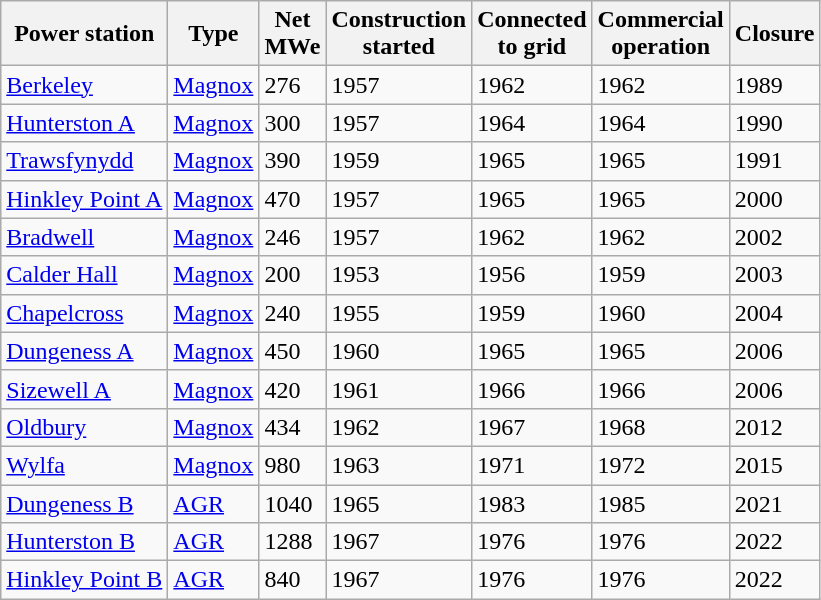<table class="wikitable sortable">
<tr>
<th>Power station</th>
<th>Type</th>
<th>Net<br>MWe</th>
<th>Construction<br>started</th>
<th>Connected<br>to grid</th>
<th>Commercial<br>operation</th>
<th>Closure<br></th>
</tr>
<tr>
<td><a href='#'>Berkeley</a></td>
<td><a href='#'>Magnox</a></td>
<td>276</td>
<td>1957</td>
<td>1962</td>
<td>1962</td>
<td>1989</td>
</tr>
<tr>
<td><a href='#'>Hunterston A</a></td>
<td><a href='#'>Magnox</a></td>
<td>300</td>
<td>1957</td>
<td>1964</td>
<td>1964</td>
<td>1990</td>
</tr>
<tr>
<td><a href='#'>Trawsfynydd</a></td>
<td><a href='#'>Magnox</a></td>
<td>390</td>
<td>1959</td>
<td>1965</td>
<td>1965</td>
<td>1991</td>
</tr>
<tr>
<td><a href='#'>Hinkley Point A</a></td>
<td><a href='#'>Magnox</a></td>
<td>470</td>
<td>1957</td>
<td>1965</td>
<td>1965</td>
<td>2000</td>
</tr>
<tr>
<td><a href='#'>Bradwell</a></td>
<td><a href='#'>Magnox</a></td>
<td>246</td>
<td>1957</td>
<td>1962</td>
<td>1962</td>
<td>2002</td>
</tr>
<tr>
<td><a href='#'>Calder Hall</a></td>
<td><a href='#'>Magnox</a></td>
<td>200</td>
<td>1953</td>
<td>1956</td>
<td>1959</td>
<td>2003</td>
</tr>
<tr>
<td><a href='#'>Chapelcross</a></td>
<td><a href='#'>Magnox</a></td>
<td>240</td>
<td>1955</td>
<td>1959</td>
<td>1960</td>
<td>2004</td>
</tr>
<tr>
<td><a href='#'>Dungeness A</a></td>
<td><a href='#'>Magnox</a></td>
<td>450</td>
<td>1960</td>
<td>1965</td>
<td>1965</td>
<td>2006</td>
</tr>
<tr>
<td><a href='#'>Sizewell A</a></td>
<td><a href='#'>Magnox</a></td>
<td>420</td>
<td>1961</td>
<td>1966</td>
<td>1966</td>
<td>2006</td>
</tr>
<tr>
<td><a href='#'>Oldbury</a></td>
<td><a href='#'>Magnox</a></td>
<td>434</td>
<td>1962</td>
<td>1967</td>
<td>1968</td>
<td>2012</td>
</tr>
<tr>
<td><a href='#'>Wylfa</a></td>
<td><a href='#'>Magnox</a></td>
<td>980</td>
<td>1963</td>
<td>1971</td>
<td>1972</td>
<td>2015</td>
</tr>
<tr>
<td><a href='#'>Dungeness B</a></td>
<td><a href='#'>AGR</a></td>
<td>1040</td>
<td>1965</td>
<td>1983</td>
<td>1985</td>
<td>2021</td>
</tr>
<tr>
<td><a href='#'>Hunterston B</a></td>
<td><a href='#'>AGR</a></td>
<td>1288</td>
<td>1967</td>
<td>1976</td>
<td>1976</td>
<td>2022</td>
</tr>
<tr>
<td><a href='#'>Hinkley Point B</a></td>
<td><a href='#'>AGR</a></td>
<td>840</td>
<td>1967</td>
<td>1976</td>
<td>1976</td>
<td>2022</td>
</tr>
</table>
